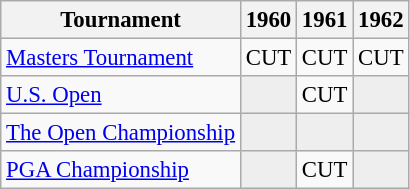<table class="wikitable" style="font-size:95%;text-align:center;">
<tr>
<th>Tournament</th>
<th>1960</th>
<th>1961</th>
<th>1962</th>
</tr>
<tr>
<td align=left><a href='#'>Masters Tournament</a></td>
<td>CUT</td>
<td>CUT</td>
<td>CUT</td>
</tr>
<tr>
<td align=left><a href='#'>U.S. Open</a></td>
<td style="background:#eeeeee;"></td>
<td>CUT</td>
<td style="background:#eeeeee;"></td>
</tr>
<tr>
<td align=left><a href='#'>The Open Championship</a></td>
<td style="background:#eeeeee;"></td>
<td style="background:#eeeeee;"></td>
<td style="background:#eeeeee;"></td>
</tr>
<tr>
<td align=left><a href='#'>PGA Championship</a></td>
<td style="background:#eeeeee;"></td>
<td>CUT</td>
<td style="background:#eeeeee;"></td>
</tr>
</table>
